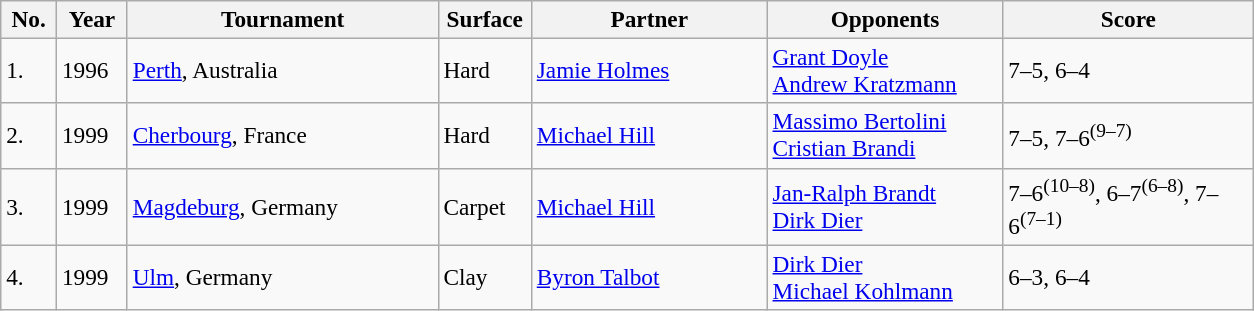<table class="sortable wikitable" style=font-size:97%>
<tr>
<th width=30>No.</th>
<th width=40>Year</th>
<th width=200>Tournament</th>
<th width=55>Surface</th>
<th width=150>Partner</th>
<th width=150>Opponents</th>
<th width=160>Score</th>
</tr>
<tr>
<td>1.</td>
<td>1996</td>
<td><a href='#'>Perth</a>, Australia</td>
<td>Hard</td>
<td> <a href='#'>Jamie Holmes</a></td>
<td> <a href='#'>Grant Doyle</a><br> <a href='#'>Andrew Kratzmann</a></td>
<td>7–5, 6–4</td>
</tr>
<tr>
<td>2.</td>
<td>1999</td>
<td><a href='#'>Cherbourg</a>, France</td>
<td>Hard</td>
<td> <a href='#'>Michael Hill</a></td>
<td> <a href='#'>Massimo Bertolini</a><br> <a href='#'>Cristian Brandi</a></td>
<td>7–5, 7–6<sup>(9–7)</sup></td>
</tr>
<tr>
<td>3.</td>
<td>1999</td>
<td><a href='#'>Magdeburg</a>, Germany</td>
<td>Carpet</td>
<td> <a href='#'>Michael Hill</a></td>
<td> <a href='#'>Jan-Ralph Brandt</a><br> <a href='#'>Dirk Dier</a></td>
<td>7–6<sup>(10–8)</sup>, 6–7<sup>(6–8)</sup>, 7–6<sup>(7–1)</sup></td>
</tr>
<tr>
<td>4.</td>
<td>1999</td>
<td><a href='#'>Ulm</a>, Germany</td>
<td>Clay</td>
<td> <a href='#'>Byron Talbot</a></td>
<td> <a href='#'>Dirk Dier</a><br> <a href='#'>Michael Kohlmann</a></td>
<td>6–3, 6–4</td>
</tr>
</table>
